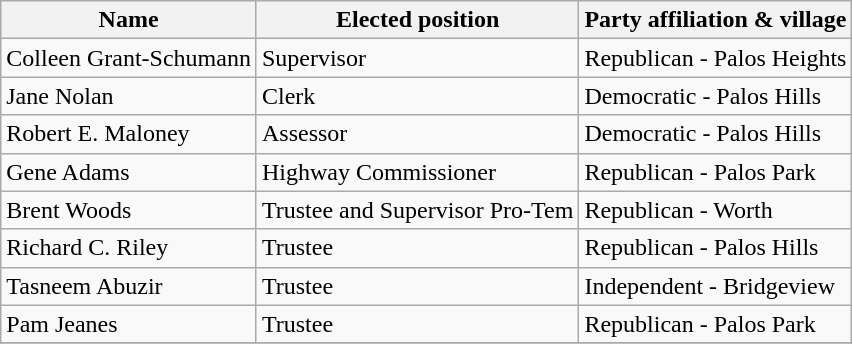<table class="wikitable">
<tr>
<th>Name</th>
<th>Elected position</th>
<th>Party affiliation & village</th>
</tr>
<tr>
<td>Colleen Grant-Schumann</td>
<td>Supervisor</td>
<td>Republican - Palos Heights</td>
</tr>
<tr>
<td>Jane Nolan</td>
<td>Clerk</td>
<td>Democratic - Palos Hills</td>
</tr>
<tr>
<td>Robert E. Maloney</td>
<td>Assessor</td>
<td>Democratic - Palos Hills</td>
</tr>
<tr>
<td>Gene Adams</td>
<td>Highway Commissioner</td>
<td>Republican - Palos Park</td>
</tr>
<tr>
<td>Brent Woods</td>
<td>Trustee and Supervisor Pro-Tem</td>
<td>Republican - Worth</td>
</tr>
<tr>
<td>Richard C. Riley</td>
<td>Trustee</td>
<td>Republican - Palos Hills</td>
</tr>
<tr>
<td>Tasneem Abuzir</td>
<td>Trustee</td>
<td>Independent - Bridgeview</td>
</tr>
<tr>
<td>Pam Jeanes</td>
<td>Trustee</td>
<td>Republican - Palos Park</td>
</tr>
<tr>
</tr>
</table>
